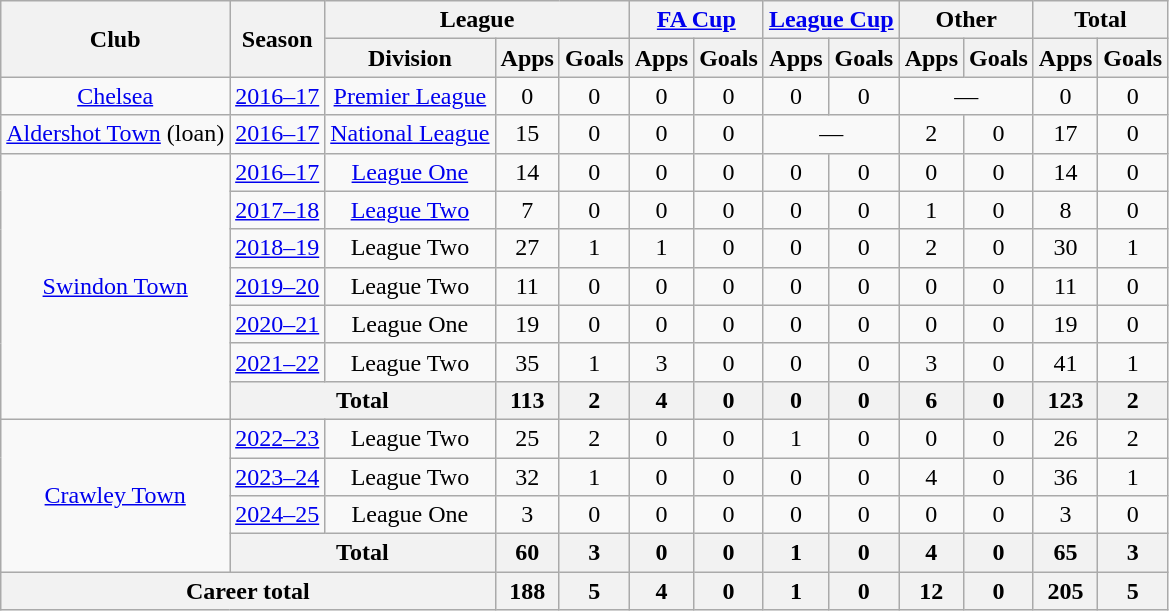<table class="wikitable" style="text-align: center">
<tr>
<th rowspan="2">Club</th>
<th rowspan="2">Season</th>
<th colspan="3">League</th>
<th colspan="2"><a href='#'>FA Cup</a></th>
<th colspan="2"><a href='#'>League Cup</a></th>
<th colspan="2">Other</th>
<th colspan="2">Total</th>
</tr>
<tr>
<th>Division</th>
<th>Apps</th>
<th>Goals</th>
<th>Apps</th>
<th>Goals</th>
<th>Apps</th>
<th>Goals</th>
<th>Apps</th>
<th>Goals</th>
<th>Apps</th>
<th>Goals</th>
</tr>
<tr>
<td><a href='#'>Chelsea</a></td>
<td><a href='#'>2016–17</a></td>
<td><a href='#'>Premier League</a></td>
<td>0</td>
<td>0</td>
<td>0</td>
<td>0</td>
<td>0</td>
<td>0</td>
<td colspan="2">—</td>
<td>0</td>
<td>0</td>
</tr>
<tr>
<td><a href='#'>Aldershot Town</a> (loan)</td>
<td><a href='#'>2016–17</a></td>
<td><a href='#'>National League</a></td>
<td>15</td>
<td>0</td>
<td>0</td>
<td>0</td>
<td colspan="2">—</td>
<td>2</td>
<td>0</td>
<td>17</td>
<td>0</td>
</tr>
<tr>
<td rowspan="7"><a href='#'>Swindon Town</a></td>
<td><a href='#'>2016–17</a></td>
<td><a href='#'>League One</a></td>
<td>14</td>
<td>0</td>
<td>0</td>
<td>0</td>
<td>0</td>
<td>0</td>
<td>0</td>
<td>0</td>
<td>14</td>
<td>0</td>
</tr>
<tr>
<td><a href='#'>2017–18</a></td>
<td><a href='#'>League Two</a></td>
<td>7</td>
<td>0</td>
<td>0</td>
<td>0</td>
<td>0</td>
<td>0</td>
<td>1</td>
<td>0</td>
<td>8</td>
<td>0</td>
</tr>
<tr>
<td><a href='#'>2018–19</a></td>
<td>League Two</td>
<td>27</td>
<td>1</td>
<td>1</td>
<td>0</td>
<td>0</td>
<td>0</td>
<td>2</td>
<td>0</td>
<td>30</td>
<td>1</td>
</tr>
<tr>
<td><a href='#'>2019–20</a></td>
<td>League Two</td>
<td>11</td>
<td>0</td>
<td>0</td>
<td>0</td>
<td>0</td>
<td>0</td>
<td>0</td>
<td>0</td>
<td>11</td>
<td>0</td>
</tr>
<tr>
<td><a href='#'>2020–21</a></td>
<td>League One</td>
<td>19</td>
<td>0</td>
<td>0</td>
<td>0</td>
<td>0</td>
<td>0</td>
<td>0</td>
<td>0</td>
<td>19</td>
<td>0</td>
</tr>
<tr>
<td><a href='#'>2021–22</a></td>
<td>League Two</td>
<td>35</td>
<td>1</td>
<td>3</td>
<td>0</td>
<td>0</td>
<td>0</td>
<td>3</td>
<td>0</td>
<td>41</td>
<td>1</td>
</tr>
<tr>
<th colspan="2">Total</th>
<th>113</th>
<th>2</th>
<th>4</th>
<th>0</th>
<th>0</th>
<th>0</th>
<th>6</th>
<th>0</th>
<th>123</th>
<th>2</th>
</tr>
<tr>
<td rowspan="4"><a href='#'>Crawley Town</a></td>
<td><a href='#'>2022–23</a></td>
<td>League Two</td>
<td>25</td>
<td>2</td>
<td>0</td>
<td>0</td>
<td>1</td>
<td>0</td>
<td>0</td>
<td>0</td>
<td>26</td>
<td>2</td>
</tr>
<tr>
<td><a href='#'>2023–24</a></td>
<td>League Two</td>
<td>32</td>
<td>1</td>
<td>0</td>
<td>0</td>
<td>0</td>
<td>0</td>
<td>4</td>
<td>0</td>
<td>36</td>
<td>1</td>
</tr>
<tr>
<td><a href='#'>2024–25</a></td>
<td>League One</td>
<td>3</td>
<td>0</td>
<td>0</td>
<td>0</td>
<td>0</td>
<td>0</td>
<td>0</td>
<td>0</td>
<td>3</td>
<td>0</td>
</tr>
<tr>
<th colspan="2">Total</th>
<th>60</th>
<th>3</th>
<th>0</th>
<th>0</th>
<th>1</th>
<th>0</th>
<th>4</th>
<th>0</th>
<th>65</th>
<th>3</th>
</tr>
<tr>
<th colspan="3">Career total</th>
<th>188</th>
<th>5</th>
<th>4</th>
<th>0</th>
<th>1</th>
<th>0</th>
<th>12</th>
<th>0</th>
<th>205</th>
<th>5</th>
</tr>
</table>
